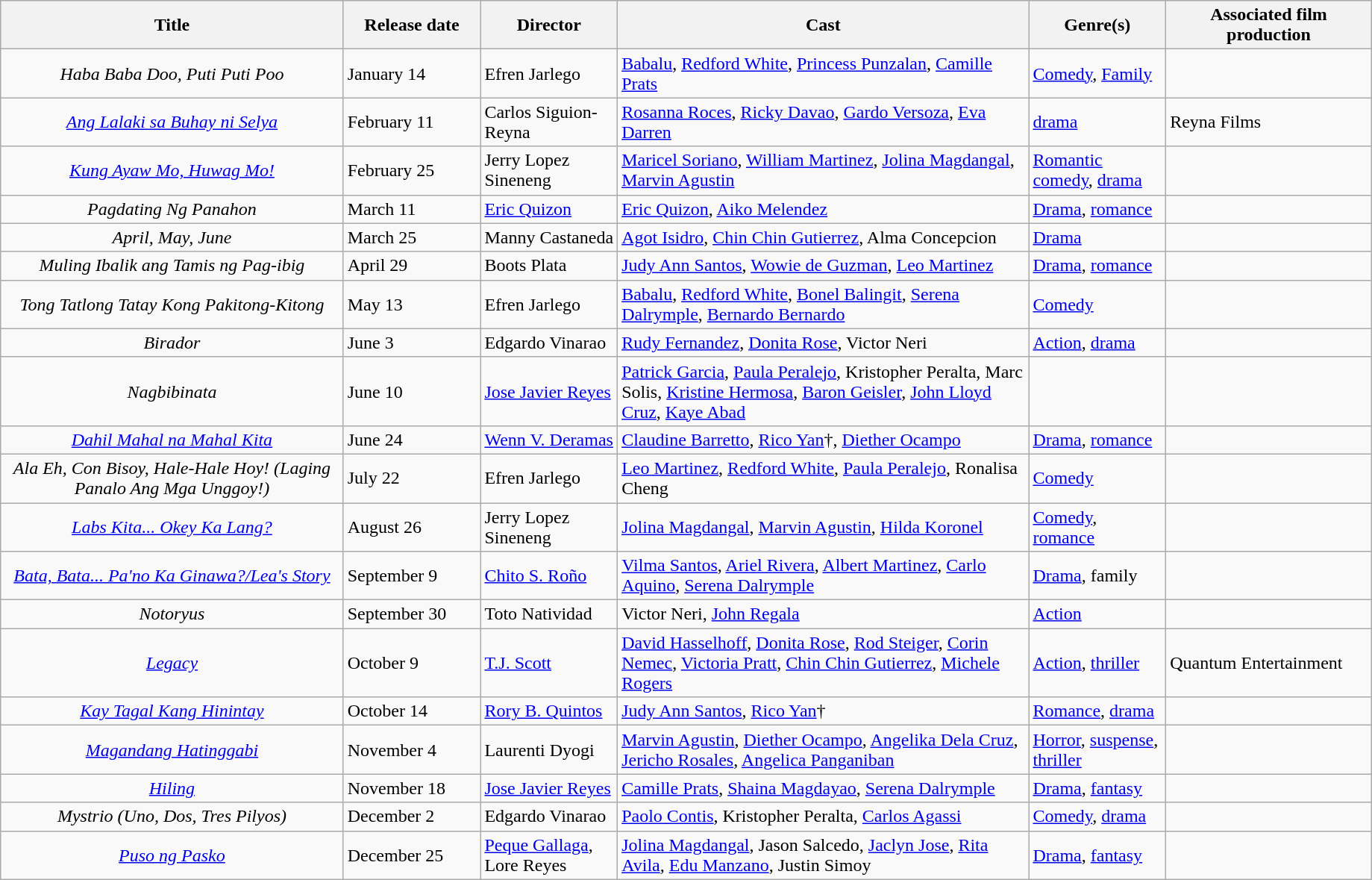<table class="wikitable" style="width:97%">
<tr>
<th style="width:25%;">Title</th>
<th style="width:10%;">Release date</th>
<th style="width:10%;">Director</th>
<th style="width:30%;">Cast</th>
<th style="width:10%;">Genre(s)</th>
<th style="width:15%;">Associated film production</th>
</tr>
<tr>
<td style="text-align:center;"><em>Haba Baba Doo, Puti Puti Poo</em></td>
<td>January 14</td>
<td>Efren Jarlego</td>
<td><a href='#'>Babalu</a>, <a href='#'>Redford White</a>, <a href='#'>Princess Punzalan</a>, <a href='#'>Camille Prats</a></td>
<td><a href='#'>Comedy</a>, <a href='#'>Family</a></td>
<td></td>
</tr>
<tr>
<td style="text-align:center;"><em><a href='#'>Ang Lalaki sa Buhay ni Selya</a></em></td>
<td>February 11</td>
<td>Carlos Siguion-Reyna</td>
<td><a href='#'>Rosanna Roces</a>, <a href='#'>Ricky Davao</a>, <a href='#'>Gardo Versoza</a>, <a href='#'>Eva Darren</a></td>
<td><a href='#'>drama</a></td>
<td>Reyna Films</td>
</tr>
<tr>
<td style="text-align:center;"><em><a href='#'>Kung Ayaw Mo, Huwag Mo!</a></em></td>
<td>February 25</td>
<td>Jerry Lopez Sineneng</td>
<td><a href='#'>Maricel Soriano</a>, <a href='#'>William Martinez</a>, <a href='#'>Jolina Magdangal</a>, <a href='#'>Marvin Agustin</a></td>
<td><a href='#'>Romantic comedy</a>, <a href='#'>drama</a></td>
<td></td>
</tr>
<tr>
<td style="text-align:center;"><em>Pagdating Ng Panahon</em></td>
<td>March 11</td>
<td><a href='#'>Eric Quizon</a></td>
<td><a href='#'>Eric Quizon</a>, <a href='#'>Aiko Melendez</a></td>
<td><a href='#'>Drama</a>, <a href='#'>romance</a></td>
<td></td>
</tr>
<tr>
<td style="text-align:center;"><em>April, May, June</em></td>
<td>March 25</td>
<td>Manny Castaneda</td>
<td><a href='#'>Agot Isidro</a>, <a href='#'>Chin Chin Gutierrez</a>, Alma Concepcion</td>
<td><a href='#'>Drama</a></td>
<td></td>
</tr>
<tr>
<td style="text-align:center;"><em>Muling Ibalik ang Tamis ng Pag-ibig</em></td>
<td>April 29</td>
<td>Boots Plata</td>
<td><a href='#'>Judy Ann Santos</a>, <a href='#'>Wowie de Guzman</a>, <a href='#'>Leo Martinez</a></td>
<td><a href='#'>Drama</a>, <a href='#'>romance</a></td>
<td></td>
</tr>
<tr>
<td style="text-align:center;"><em>Tong Tatlong Tatay Kong Pakitong-Kitong</em></td>
<td>May 13</td>
<td>Efren Jarlego</td>
<td><a href='#'>Babalu</a>, <a href='#'>Redford White</a>, <a href='#'>Bonel Balingit</a>, <a href='#'>Serena Dalrymple</a>, <a href='#'>Bernardo Bernardo</a></td>
<td><a href='#'>Comedy</a></td>
<td></td>
</tr>
<tr>
<td style="text-align:center;"><em>Birador</em></td>
<td>June 3</td>
<td>Edgardo Vinarao</td>
<td><a href='#'>Rudy Fernandez</a>, <a href='#'>Donita Rose</a>, Victor Neri</td>
<td><a href='#'>Action</a>, <a href='#'>drama</a></td>
<td></td>
</tr>
<tr>
<td style="text-align:center;"><em>Nagbibinata</em></td>
<td>June 10</td>
<td><a href='#'>Jose Javier Reyes</a></td>
<td><a href='#'>Patrick Garcia</a>, <a href='#'>Paula Peralejo</a>, Kristopher Peralta, Marc Solis, <a href='#'>Kristine Hermosa</a>, <a href='#'>Baron Geisler</a>, <a href='#'>John Lloyd Cruz</a>, <a href='#'>Kaye Abad</a></td>
<td></td>
<td></td>
</tr>
<tr>
<td style="text-align:center;"><em><a href='#'>Dahil Mahal na Mahal Kita</a></em></td>
<td>June 24</td>
<td><a href='#'>Wenn V. Deramas</a></td>
<td><a href='#'>Claudine Barretto</a>, <a href='#'>Rico Yan</a>†, <a href='#'>Diether Ocampo</a></td>
<td><a href='#'>Drama</a>, <a href='#'>romance</a></td>
<td></td>
</tr>
<tr>
<td style="text-align:center;"><em>Ala Eh, Con Bisoy, Hale-Hale Hoy! (Laging Panalo Ang Mga Unggoy!)</em></td>
<td>July 22</td>
<td>Efren Jarlego</td>
<td><a href='#'>Leo Martinez</a>, <a href='#'>Redford White</a>, <a href='#'>Paula Peralejo</a>, Ronalisa Cheng</td>
<td><a href='#'>Comedy</a></td>
<td></td>
</tr>
<tr>
<td style="text-align:center;"><em><a href='#'>Labs Kita... Okey Ka Lang?</a></em></td>
<td>August 26</td>
<td>Jerry Lopez Sineneng</td>
<td><a href='#'>Jolina Magdangal</a>, <a href='#'>Marvin Agustin</a>, <a href='#'>Hilda Koronel</a></td>
<td><a href='#'>Comedy</a>, <a href='#'>romance</a></td>
<td></td>
</tr>
<tr>
<td style="text-align:center;"><em><a href='#'>Bata, Bata... Pa'no Ka Ginawa?/Lea's Story</a></em></td>
<td>September 9</td>
<td><a href='#'>Chito S. Roño</a></td>
<td><a href='#'>Vilma Santos</a>, <a href='#'>Ariel Rivera</a>, <a href='#'>Albert Martinez</a>, <a href='#'>Carlo Aquino</a>, <a href='#'>Serena Dalrymple</a></td>
<td><a href='#'>Drama</a>, family</td>
<td></td>
</tr>
<tr>
<td style="text-align:center;"><em>Notoryus</em></td>
<td>September 30</td>
<td>Toto Natividad</td>
<td>Victor Neri, <a href='#'>John Regala</a></td>
<td><a href='#'>Action</a></td>
<td></td>
</tr>
<tr>
<td style="text-align:center;"><em><a href='#'>Legacy</a></em></td>
<td>October 9</td>
<td><a href='#'>T.J. Scott</a></td>
<td><a href='#'>David Hasselhoff</a>, <a href='#'>Donita Rose</a>, <a href='#'>Rod Steiger</a>, <a href='#'>Corin Nemec</a>, <a href='#'>Victoria Pratt</a>, <a href='#'>Chin Chin Gutierrez</a>, <a href='#'>Michele Rogers</a></td>
<td><a href='#'>Action</a>, <a href='#'>thriller</a></td>
<td>Quantum Entertainment</td>
</tr>
<tr>
<td style="text-align:center;"><em><a href='#'>Kay Tagal Kang Hinintay</a></em></td>
<td>October 14</td>
<td><a href='#'>Rory B. Quintos</a></td>
<td><a href='#'>Judy Ann Santos</a>, <a href='#'>Rico Yan</a>†</td>
<td><a href='#'>Romance</a>, <a href='#'>drama</a></td>
<td></td>
</tr>
<tr>
<td style="text-align:center;"><em><a href='#'>Magandang Hatinggabi</a></em></td>
<td>November 4</td>
<td>Laurenti Dyogi</td>
<td><a href='#'>Marvin Agustin</a>, <a href='#'>Diether Ocampo</a>, <a href='#'>Angelika Dela Cruz</a>, <a href='#'>Jericho Rosales</a>, <a href='#'>Angelica Panganiban</a></td>
<td><a href='#'>Horror</a>, <a href='#'>suspense</a>, <a href='#'>thriller</a></td>
<td></td>
</tr>
<tr>
<td style="text-align:center;"><em><a href='#'>Hiling</a></em></td>
<td>November 18</td>
<td><a href='#'>Jose Javier Reyes</a></td>
<td><a href='#'>Camille Prats</a>, <a href='#'>Shaina Magdayao</a>, <a href='#'>Serena Dalrymple</a></td>
<td><a href='#'>Drama</a>, <a href='#'>fantasy</a></td>
<td></td>
</tr>
<tr>
<td style="text-align:center;"><em>Mystrio (Uno, Dos, Tres Pilyos)</em></td>
<td>December 2</td>
<td>Edgardo Vinarao</td>
<td><a href='#'>Paolo Contis</a>, Kristopher Peralta, <a href='#'>Carlos Agassi</a></td>
<td><a href='#'>Comedy</a>, <a href='#'>drama</a></td>
<td></td>
</tr>
<tr>
<td style="text-align:center;"><em><a href='#'>Puso ng Pasko</a></em></td>
<td>December 25</td>
<td><a href='#'>Peque Gallaga</a>, Lore Reyes</td>
<td><a href='#'>Jolina Magdangal</a>, Jason Salcedo, <a href='#'>Jaclyn Jose</a>, <a href='#'>Rita Avila</a>, <a href='#'>Edu Manzano</a>, Justin Simoy</td>
<td><a href='#'>Drama</a>, <a href='#'>fantasy</a></td>
<td></td>
</tr>
</table>
